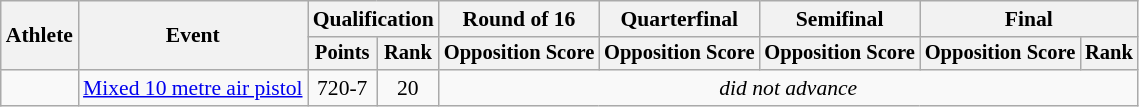<table class="wikitable" style="text-align:center; font-size:90%">
<tr>
<th rowspan="2">Athlete</th>
<th rowspan="2">Event</th>
<th colspan="2">Qualification</th>
<th>Round of 16</th>
<th>Quarterfinal</th>
<th>Semifinal</th>
<th colspan="2">Final</th>
</tr>
<tr style="font-size:95%">
<th>Points</th>
<th>Rank</th>
<th>Opposition Score</th>
<th>Opposition Score</th>
<th>Opposition Score</th>
<th>Opposition Score</th>
<th>Rank</th>
</tr>
<tr>
<td align=left><br></td>
<td align=left><a href='#'>Mixed 10 metre air pistol</a></td>
<td>720-7</td>
<td>20</td>
<td Colspan=5><em>did not advance</em></td>
</tr>
</table>
